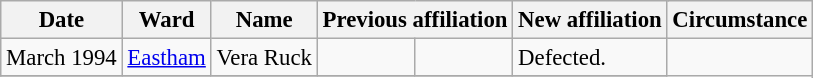<table class="wikitable" style="font-size: 95%;">
<tr>
<th>Date</th>
<th>Ward</th>
<th>Name</th>
<th colspan="2">Previous affiliation</th>
<th colspan="2">New affiliation</th>
<th>Circumstance</th>
</tr>
<tr>
<td>March 1994</td>
<td><a href='#'>Eastham</a></td>
<td>Vera Ruck</td>
<td></td>
<td></td>
<td>Defected.</td>
</tr>
<tr>
</tr>
</table>
